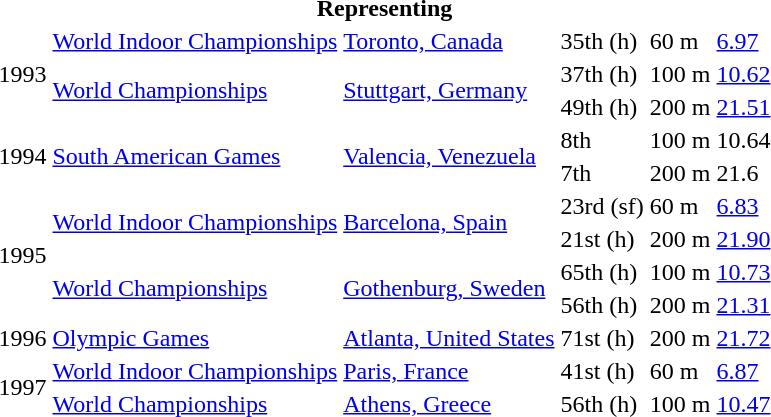<table>
<tr>
<th colspan="6">Representing </th>
</tr>
<tr>
<td rowspan=3>1993</td>
<td><a href='#'>World Indoor Championships</a></td>
<td><a href='#'>Toronto, Canada</a></td>
<td>35th (h)</td>
<td>60 m</td>
<td><a href='#'>6.97</a></td>
</tr>
<tr>
<td rowspan=2><a href='#'>World Championships</a></td>
<td rowspan=2><a href='#'>Stuttgart, Germany</a></td>
<td>37th (h)</td>
<td>100 m</td>
<td><a href='#'>10.62</a></td>
</tr>
<tr>
<td>49th (h)</td>
<td>200 m</td>
<td><a href='#'>21.51</a></td>
</tr>
<tr>
<td rowspan=2>1994</td>
<td rowspan=2><a href='#'>South American Games</a></td>
<td rowspan=2><a href='#'>Valencia, Venezuela</a></td>
<td>8th</td>
<td>100 m</td>
<td>10.64</td>
</tr>
<tr>
<td>7th</td>
<td>200 m</td>
<td>21.6</td>
</tr>
<tr>
<td rowspan=4>1995</td>
<td rowspan=2><a href='#'>World Indoor Championships</a></td>
<td rowspan=2><a href='#'>Barcelona, Spain</a></td>
<td>23rd (sf)</td>
<td>60 m</td>
<td><a href='#'>6.83</a></td>
</tr>
<tr>
<td>21st (h)</td>
<td>200 m</td>
<td><a href='#'>21.90</a></td>
</tr>
<tr>
<td rowspan=2><a href='#'>World Championships</a></td>
<td rowspan=2><a href='#'>Gothenburg, Sweden</a></td>
<td>65th (h)</td>
<td>100 m</td>
<td><a href='#'>10.73</a></td>
</tr>
<tr>
<td>56th (h)</td>
<td>200 m</td>
<td><a href='#'>21.31</a></td>
</tr>
<tr>
<td>1996</td>
<td><a href='#'>Olympic Games</a></td>
<td><a href='#'>Atlanta, United States</a></td>
<td>71st (h)</td>
<td>200 m</td>
<td><a href='#'>21.72</a></td>
</tr>
<tr>
<td rowspan=2>1997</td>
<td><a href='#'>World Indoor Championships</a></td>
<td><a href='#'>Paris, France</a></td>
<td>41st (h)</td>
<td>60 m</td>
<td><a href='#'>6.87</a></td>
</tr>
<tr>
<td><a href='#'>World Championships</a></td>
<td><a href='#'>Athens, Greece</a></td>
<td>56th (h)</td>
<td>100 m</td>
<td><a href='#'>10.47</a></td>
</tr>
</table>
